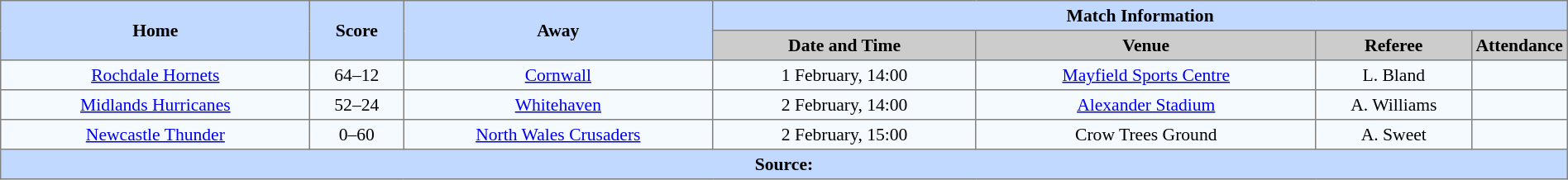<table border=1 style="border-collapse:collapse; font-size:90%; text-align:center;" cellpadding=3 cellspacing=0 width=100%>
<tr bgcolor=#C1D8FF>
<th scope="col" rowspan=2  width=20%>Home</th>
<th scope="col" rowspan=2  width=6%>Score</th>
<th scope="col" rowspan=2  width=20%>Away</th>
<th colspan=4>Match Information</th>
</tr>
<tr bgcolor=#CCCCCC>
<th scope="col" width=17%>Date and Time</th>
<th scope="col" width=22%>Venue</th>
<th scope="col" width=10%>Referee</th>
<th scope="col" width=7%>Attendance</th>
</tr>
<tr bgcolor=#F5FAFF>
<td> <a href='#'>Rochdale Hornets</a></td>
<td>64–12</td>
<td> <a href='#'>Cornwall</a></td>
<td>1 February, 14:00</td>
<td><a href='#'>Mayfield Sports Centre</a></td>
<td>L. Bland</td>
<td></td>
</tr>
<tr bgcolor=#F5FAFF>
<td> <a href='#'>Midlands Hurricanes</a></td>
<td>52–24</td>
<td> <a href='#'>Whitehaven</a></td>
<td>2 February, 14:00</td>
<td><a href='#'>Alexander Stadium</a></td>
<td>A. Williams</td>
<td></td>
</tr>
<tr bgcolor=#F5FAFF>
<td> <a href='#'>Newcastle Thunder</a></td>
<td>0–60</td>
<td> <a href='#'>North Wales Crusaders</a></td>
<td>2 February, 15:00</td>
<td>Crow Trees Ground</td>
<td>A. Sweet</td>
<td></td>
</tr>
<tr style="background:#c1d8ff;">
<th colspan=7>Source:</th>
</tr>
</table>
